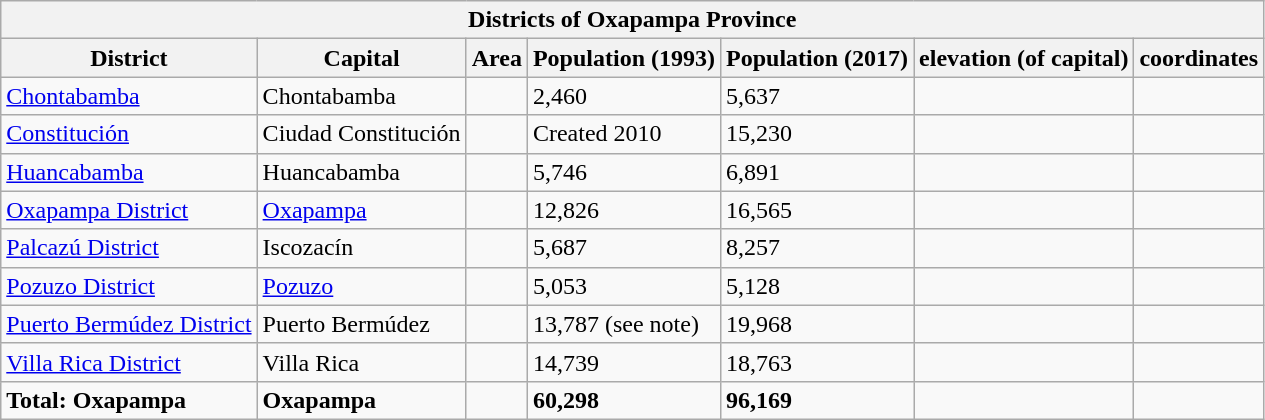<table class="wikitable">
<tr>
<th colspan=7>Districts of Oxapampa Province</th>
</tr>
<tr>
<th>District</th>
<th>Capital</th>
<th>Area</th>
<th>Population (1993)</th>
<th>Population (2017)</th>
<th>elevation (of capital)</th>
<th>coordinates</th>
</tr>
<tr>
<td><a href='#'>Chontabamba</a></td>
<td>Chontabamba</td>
<td></td>
<td>2,460</td>
<td>5,637</td>
<td></td>
<td></td>
</tr>
<tr>
<td><a href='#'>Constitución</a></td>
<td>Ciudad Constitución</td>
<td></td>
<td>Created 2010</td>
<td>15,230</td>
<td></td>
<td></td>
</tr>
<tr>
<td><a href='#'>Huancabamba</a></td>
<td>Huancabamba</td>
<td></td>
<td>5,746</td>
<td>6,891</td>
<td></td>
<td></td>
</tr>
<tr>
<td><a href='#'>Oxapampa District</a></td>
<td><a href='#'>Oxapampa</a></td>
<td></td>
<td>12,826</td>
<td>16,565</td>
<td></td>
<td></td>
</tr>
<tr>
<td><a href='#'>Palcazú District</a></td>
<td>Iscozacín</td>
<td></td>
<td>5,687</td>
<td>8,257</td>
<td></td>
<td></td>
</tr>
<tr>
<td><a href='#'>Pozuzo District</a></td>
<td><a href='#'>Pozuzo</a></td>
<td></td>
<td>5,053</td>
<td>5,128</td>
<td></td>
<td></td>
</tr>
<tr>
<td><a href='#'>Puerto Bermúdez District</a></td>
<td>Puerto Bermúdez</td>
<td></td>
<td>13,787 (see note)</td>
<td>19,968</td>
<td></td>
<td></td>
</tr>
<tr>
<td><a href='#'>Villa Rica District</a></td>
<td>Villa Rica</td>
<td></td>
<td>14,739</td>
<td>18,763</td>
<td></td>
<td></td>
</tr>
<tr>
<td><strong>Total: Oxapampa</strong></td>
<td><strong>Oxapampa</strong></td>
<td><strong></strong></td>
<td><strong>60,298</strong></td>
<td><strong>96,169</strong></td>
<td><strong></strong></td>
<td></td>
</tr>
</table>
